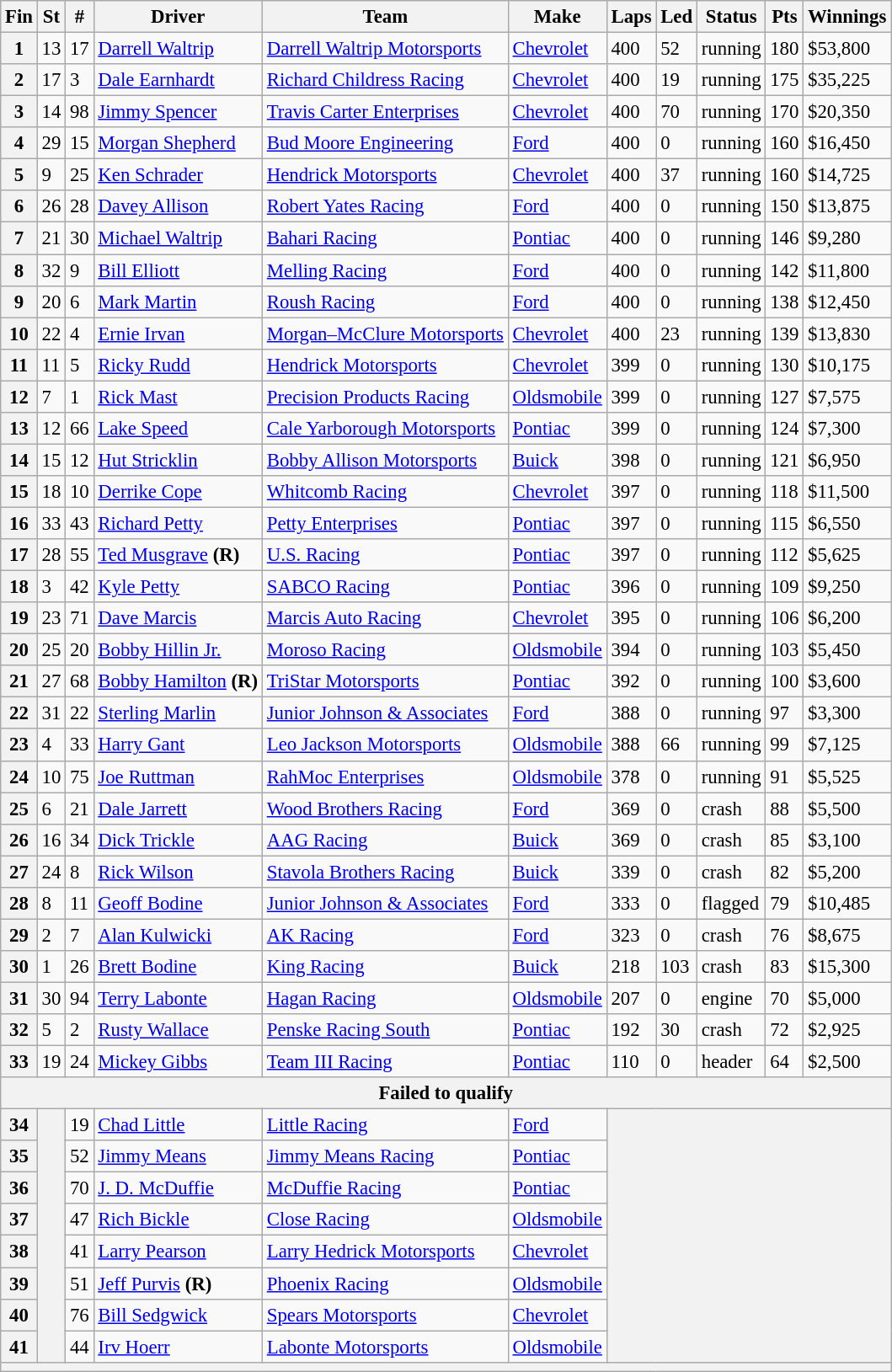<table class="wikitable" style="font-size:95%">
<tr>
<th>Fin</th>
<th>St</th>
<th>#</th>
<th>Driver</th>
<th>Team</th>
<th>Make</th>
<th>Laps</th>
<th>Led</th>
<th>Status</th>
<th>Pts</th>
<th>Winnings</th>
</tr>
<tr>
<th>1</th>
<td>13</td>
<td>17</td>
<td><a href='#'>Darrell Waltrip</a></td>
<td><a href='#'>Darrell Waltrip Motorsports</a></td>
<td><a href='#'>Chevrolet</a></td>
<td>400</td>
<td>52</td>
<td>running</td>
<td>180</td>
<td>$53,800</td>
</tr>
<tr>
<th>2</th>
<td>17</td>
<td>3</td>
<td><a href='#'>Dale Earnhardt</a></td>
<td><a href='#'>Richard Childress Racing</a></td>
<td><a href='#'>Chevrolet</a></td>
<td>400</td>
<td>19</td>
<td>running</td>
<td>175</td>
<td>$35,225</td>
</tr>
<tr>
<th>3</th>
<td>14</td>
<td>98</td>
<td><a href='#'>Jimmy Spencer</a></td>
<td><a href='#'>Travis Carter Enterprises</a></td>
<td><a href='#'>Chevrolet</a></td>
<td>400</td>
<td>70</td>
<td>running</td>
<td>170</td>
<td>$20,350</td>
</tr>
<tr>
<th>4</th>
<td>29</td>
<td>15</td>
<td><a href='#'>Morgan Shepherd</a></td>
<td><a href='#'>Bud Moore Engineering</a></td>
<td><a href='#'>Ford</a></td>
<td>400</td>
<td>0</td>
<td>running</td>
<td>160</td>
<td>$16,450</td>
</tr>
<tr>
<th>5</th>
<td>9</td>
<td>25</td>
<td><a href='#'>Ken Schrader</a></td>
<td><a href='#'>Hendrick Motorsports</a></td>
<td><a href='#'>Chevrolet</a></td>
<td>400</td>
<td>37</td>
<td>running</td>
<td>160</td>
<td>$14,725</td>
</tr>
<tr>
<th>6</th>
<td>26</td>
<td>28</td>
<td><a href='#'>Davey Allison</a></td>
<td><a href='#'>Robert Yates Racing</a></td>
<td><a href='#'>Ford</a></td>
<td>400</td>
<td>0</td>
<td>running</td>
<td>150</td>
<td>$13,875</td>
</tr>
<tr>
<th>7</th>
<td>21</td>
<td>30</td>
<td><a href='#'>Michael Waltrip</a></td>
<td><a href='#'>Bahari Racing</a></td>
<td><a href='#'>Pontiac</a></td>
<td>400</td>
<td>0</td>
<td>running</td>
<td>146</td>
<td>$9,280</td>
</tr>
<tr>
<th>8</th>
<td>32</td>
<td>9</td>
<td><a href='#'>Bill Elliott</a></td>
<td><a href='#'>Melling Racing</a></td>
<td><a href='#'>Ford</a></td>
<td>400</td>
<td>0</td>
<td>running</td>
<td>142</td>
<td>$11,800</td>
</tr>
<tr>
<th>9</th>
<td>20</td>
<td>6</td>
<td><a href='#'>Mark Martin</a></td>
<td><a href='#'>Roush Racing</a></td>
<td><a href='#'>Ford</a></td>
<td>400</td>
<td>0</td>
<td>running</td>
<td>138</td>
<td>$12,450</td>
</tr>
<tr>
<th>10</th>
<td>22</td>
<td>4</td>
<td><a href='#'>Ernie Irvan</a></td>
<td><a href='#'>Morgan–McClure Motorsports</a></td>
<td><a href='#'>Chevrolet</a></td>
<td>400</td>
<td>23</td>
<td>running</td>
<td>139</td>
<td>$13,830</td>
</tr>
<tr>
<th>11</th>
<td>11</td>
<td>5</td>
<td><a href='#'>Ricky Rudd</a></td>
<td><a href='#'>Hendrick Motorsports</a></td>
<td><a href='#'>Chevrolet</a></td>
<td>399</td>
<td>0</td>
<td>running</td>
<td>130</td>
<td>$10,175</td>
</tr>
<tr>
<th>12</th>
<td>7</td>
<td>1</td>
<td><a href='#'>Rick Mast</a></td>
<td><a href='#'>Precision Products Racing</a></td>
<td><a href='#'>Oldsmobile</a></td>
<td>399</td>
<td>0</td>
<td>running</td>
<td>127</td>
<td>$7,575</td>
</tr>
<tr>
<th>13</th>
<td>12</td>
<td>66</td>
<td><a href='#'>Lake Speed</a></td>
<td><a href='#'>Cale Yarborough Motorsports</a></td>
<td><a href='#'>Pontiac</a></td>
<td>399</td>
<td>0</td>
<td>running</td>
<td>124</td>
<td>$7,300</td>
</tr>
<tr>
<th>14</th>
<td>15</td>
<td>12</td>
<td><a href='#'>Hut Stricklin</a></td>
<td><a href='#'>Bobby Allison Motorsports</a></td>
<td><a href='#'>Buick</a></td>
<td>398</td>
<td>0</td>
<td>running</td>
<td>121</td>
<td>$6,950</td>
</tr>
<tr>
<th>15</th>
<td>18</td>
<td>10</td>
<td><a href='#'>Derrike Cope</a></td>
<td><a href='#'>Whitcomb Racing</a></td>
<td><a href='#'>Chevrolet</a></td>
<td>397</td>
<td>0</td>
<td>running</td>
<td>118</td>
<td>$11,500</td>
</tr>
<tr>
<th>16</th>
<td>33</td>
<td>43</td>
<td><a href='#'>Richard Petty</a></td>
<td><a href='#'>Petty Enterprises</a></td>
<td><a href='#'>Pontiac</a></td>
<td>397</td>
<td>0</td>
<td>running</td>
<td>115</td>
<td>$6,550</td>
</tr>
<tr>
<th>17</th>
<td>28</td>
<td>55</td>
<td><a href='#'>Ted Musgrave</a> <strong>(R)</strong></td>
<td><a href='#'>U.S. Racing</a></td>
<td><a href='#'>Pontiac</a></td>
<td>397</td>
<td>0</td>
<td>running</td>
<td>112</td>
<td>$5,625</td>
</tr>
<tr>
<th>18</th>
<td>3</td>
<td>42</td>
<td><a href='#'>Kyle Petty</a></td>
<td><a href='#'>SABCO Racing</a></td>
<td><a href='#'>Pontiac</a></td>
<td>396</td>
<td>0</td>
<td>running</td>
<td>109</td>
<td>$9,250</td>
</tr>
<tr>
<th>19</th>
<td>23</td>
<td>71</td>
<td><a href='#'>Dave Marcis</a></td>
<td><a href='#'>Marcis Auto Racing</a></td>
<td><a href='#'>Chevrolet</a></td>
<td>395</td>
<td>0</td>
<td>running</td>
<td>106</td>
<td>$6,200</td>
</tr>
<tr>
<th>20</th>
<td>25</td>
<td>20</td>
<td><a href='#'>Bobby Hillin Jr.</a></td>
<td><a href='#'>Moroso Racing</a></td>
<td><a href='#'>Oldsmobile</a></td>
<td>394</td>
<td>0</td>
<td>running</td>
<td>103</td>
<td>$5,450</td>
</tr>
<tr>
<th>21</th>
<td>27</td>
<td>68</td>
<td><a href='#'>Bobby Hamilton</a> <strong>(R)</strong></td>
<td><a href='#'>TriStar Motorsports</a></td>
<td><a href='#'>Pontiac</a></td>
<td>392</td>
<td>0</td>
<td>running</td>
<td>100</td>
<td>$3,600</td>
</tr>
<tr>
<th>22</th>
<td>31</td>
<td>22</td>
<td><a href='#'>Sterling Marlin</a></td>
<td><a href='#'>Junior Johnson & Associates</a></td>
<td><a href='#'>Ford</a></td>
<td>388</td>
<td>0</td>
<td>running</td>
<td>97</td>
<td>$3,300</td>
</tr>
<tr>
<th>23</th>
<td>4</td>
<td>33</td>
<td><a href='#'>Harry Gant</a></td>
<td><a href='#'>Leo Jackson Motorsports</a></td>
<td><a href='#'>Oldsmobile</a></td>
<td>388</td>
<td>66</td>
<td>running</td>
<td>99</td>
<td>$7,125</td>
</tr>
<tr>
<th>24</th>
<td>10</td>
<td>75</td>
<td><a href='#'>Joe Ruttman</a></td>
<td><a href='#'>RahMoc Enterprises</a></td>
<td><a href='#'>Oldsmobile</a></td>
<td>378</td>
<td>0</td>
<td>running</td>
<td>91</td>
<td>$5,525</td>
</tr>
<tr>
<th>25</th>
<td>6</td>
<td>21</td>
<td><a href='#'>Dale Jarrett</a></td>
<td><a href='#'>Wood Brothers Racing</a></td>
<td><a href='#'>Ford</a></td>
<td>369</td>
<td>0</td>
<td>crash</td>
<td>88</td>
<td>$5,500</td>
</tr>
<tr>
<th>26</th>
<td>16</td>
<td>34</td>
<td><a href='#'>Dick Trickle</a></td>
<td><a href='#'>AAG Racing</a></td>
<td><a href='#'>Buick</a></td>
<td>369</td>
<td>0</td>
<td>crash</td>
<td>85</td>
<td>$3,100</td>
</tr>
<tr>
<th>27</th>
<td>24</td>
<td>8</td>
<td><a href='#'>Rick Wilson</a></td>
<td><a href='#'>Stavola Brothers Racing</a></td>
<td><a href='#'>Buick</a></td>
<td>339</td>
<td>0</td>
<td>crash</td>
<td>82</td>
<td>$5,200</td>
</tr>
<tr>
<th>28</th>
<td>8</td>
<td>11</td>
<td><a href='#'>Geoff Bodine</a></td>
<td><a href='#'>Junior Johnson & Associates</a></td>
<td><a href='#'>Ford</a></td>
<td>333</td>
<td>0</td>
<td>flagged</td>
<td>79</td>
<td>$10,485</td>
</tr>
<tr>
<th>29</th>
<td>2</td>
<td>7</td>
<td><a href='#'>Alan Kulwicki</a></td>
<td><a href='#'>AK Racing</a></td>
<td><a href='#'>Ford</a></td>
<td>323</td>
<td>0</td>
<td>crash</td>
<td>76</td>
<td>$8,675</td>
</tr>
<tr>
<th>30</th>
<td>1</td>
<td>26</td>
<td><a href='#'>Brett Bodine</a></td>
<td><a href='#'>King Racing</a></td>
<td><a href='#'>Buick</a></td>
<td>218</td>
<td>103</td>
<td>crash</td>
<td>83</td>
<td>$15,300</td>
</tr>
<tr>
<th>31</th>
<td>30</td>
<td>94</td>
<td><a href='#'>Terry Labonte</a></td>
<td><a href='#'>Hagan Racing</a></td>
<td><a href='#'>Oldsmobile</a></td>
<td>207</td>
<td>0</td>
<td>engine</td>
<td>70</td>
<td>$5,000</td>
</tr>
<tr>
<th>32</th>
<td>5</td>
<td>2</td>
<td><a href='#'>Rusty Wallace</a></td>
<td><a href='#'>Penske Racing South</a></td>
<td><a href='#'>Pontiac</a></td>
<td>192</td>
<td>30</td>
<td>crash</td>
<td>72</td>
<td>$2,925</td>
</tr>
<tr>
<th>33</th>
<td>19</td>
<td>24</td>
<td><a href='#'>Mickey Gibbs</a></td>
<td><a href='#'>Team III Racing</a></td>
<td><a href='#'>Pontiac</a></td>
<td>110</td>
<td>0</td>
<td>header</td>
<td>64</td>
<td>$2,500</td>
</tr>
<tr>
<th colspan="11">Failed to qualify</th>
</tr>
<tr>
<th>34</th>
<th rowspan="8"></th>
<td>19</td>
<td><a href='#'>Chad Little</a></td>
<td><a href='#'>Little Racing</a></td>
<td><a href='#'>Ford</a></td>
<th colspan="5" rowspan="8"></th>
</tr>
<tr>
<th>35</th>
<td>52</td>
<td><a href='#'>Jimmy Means</a></td>
<td><a href='#'>Jimmy Means Racing</a></td>
<td><a href='#'>Pontiac</a></td>
</tr>
<tr>
<th>36</th>
<td>70</td>
<td><a href='#'>J. D. McDuffie</a></td>
<td><a href='#'>McDuffie Racing</a></td>
<td><a href='#'>Pontiac</a></td>
</tr>
<tr>
<th>37</th>
<td>47</td>
<td><a href='#'>Rich Bickle</a></td>
<td><a href='#'>Close Racing</a></td>
<td><a href='#'>Oldsmobile</a></td>
</tr>
<tr>
<th>38</th>
<td>41</td>
<td><a href='#'>Larry Pearson</a></td>
<td><a href='#'>Larry Hedrick Motorsports</a></td>
<td><a href='#'>Chevrolet</a></td>
</tr>
<tr>
<th>39</th>
<td>51</td>
<td><a href='#'>Jeff Purvis</a> <strong>(R)</strong></td>
<td><a href='#'>Phoenix Racing</a></td>
<td><a href='#'>Oldsmobile</a></td>
</tr>
<tr>
<th>40</th>
<td>76</td>
<td><a href='#'>Bill Sedgwick</a></td>
<td><a href='#'>Spears Motorsports</a></td>
<td><a href='#'>Chevrolet</a></td>
</tr>
<tr>
<th>41</th>
<td>44</td>
<td><a href='#'>Irv Hoerr</a></td>
<td><a href='#'>Labonte Motorsports</a></td>
<td><a href='#'>Oldsmobile</a></td>
</tr>
<tr>
<th colspan="11"></th>
</tr>
</table>
